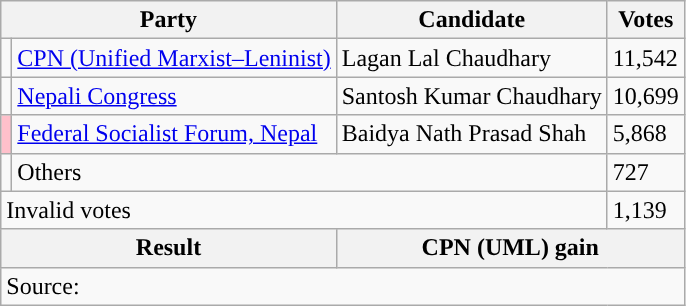<table class="wikitable">
<tr>
<th colspan="2">Party</th>
<th>Candidate</th>
<th>Votes</th>
</tr>
<tr>
<td style="background-color:"></td>
<td><a href='#'>CPN (Unified Marxist–Leninist)</a></td>
<td>Lagan Lal Chaudhary</td>
<td>11,542</td>
</tr>
<tr>
<td style="background-color:"></td>
<td><a href='#'>Nepali Congress</a></td>
<td>Santosh Kumar Chaudhary</td>
<td>10,699</td>
</tr>
<tr>
<td style="background-color:pink"></td>
<td><a href='#'>Federal Socialist Forum, Nepal</a></td>
<td>Baidya Nath Prasad Shah</td>
<td>5,868</td>
</tr>
<tr>
<td></td>
<td colspan="2">Others</td>
<td>727</td>
</tr>
<tr>
<td colspan="3">Invalid votes</td>
<td>1,139</td>
</tr>
<tr>
<th colspan="2">Result</th>
<th colspan="2">CPN (UML) gain</th>
</tr>
<tr>
<td colspan="4">Source: </td>
</tr>
</table>
